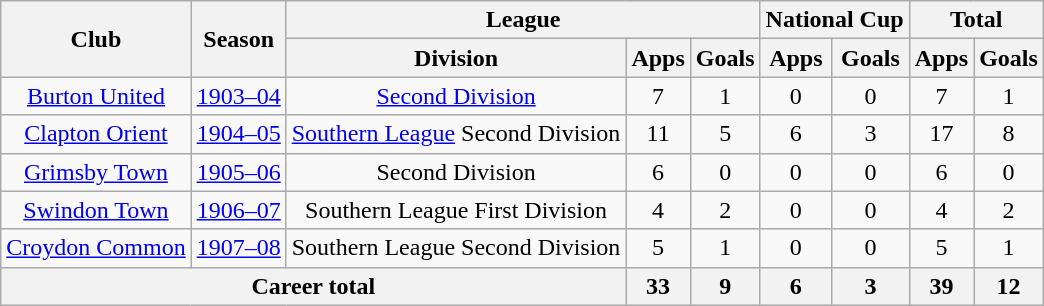<table class="wikitable" style="text-align: center">
<tr>
<th rowspan="2">Club</th>
<th rowspan="2">Season</th>
<th colspan="3">League</th>
<th colspan="2">National Cup</th>
<th colspan="2">Total</th>
</tr>
<tr>
<th>Division</th>
<th>Apps</th>
<th>Goals</th>
<th>Apps</th>
<th>Goals</th>
<th>Apps</th>
<th>Goals</th>
</tr>
<tr>
<td><a href='#'>Burton United</a></td>
<td><a href='#'>1903–04</a></td>
<td><a href='#'>Second Division</a></td>
<td>7</td>
<td>1</td>
<td>0</td>
<td>0</td>
<td>7</td>
<td>1</td>
</tr>
<tr>
<td><a href='#'>Clapton Orient</a></td>
<td><a href='#'>1904–05</a></td>
<td><a href='#'>Southern League</a> Second Division</td>
<td>11</td>
<td>5</td>
<td>6</td>
<td>3</td>
<td>17</td>
<td>8</td>
</tr>
<tr>
<td><a href='#'>Grimsby Town</a></td>
<td><a href='#'>1905–06</a></td>
<td>Second Division</td>
<td>6</td>
<td>0</td>
<td>0</td>
<td>0</td>
<td>6</td>
<td>0</td>
</tr>
<tr>
<td><a href='#'>Swindon Town</a></td>
<td><a href='#'>1906–07</a></td>
<td>Southern League First Division</td>
<td>4</td>
<td>2</td>
<td>0</td>
<td>0</td>
<td>4</td>
<td>2</td>
</tr>
<tr>
<td><a href='#'>Croydon Common</a></td>
<td><a href='#'>1907–08</a></td>
<td>Southern League Second Division</td>
<td>5</td>
<td>1</td>
<td>0</td>
<td>0</td>
<td>5</td>
<td>1</td>
</tr>
<tr>
<th colspan="3">Career total</th>
<th>33</th>
<th>9</th>
<th>6</th>
<th>3</th>
<th>39</th>
<th>12</th>
</tr>
</table>
